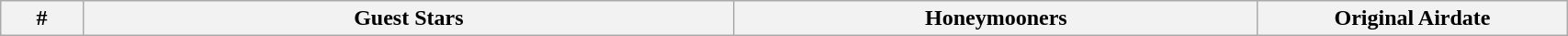<table class="wikitable plainrowheaders" style="width:90%;">
<tr>
<th width=10>#</th>
<th width=130>Guest Stars</th>
<th width=90>Honeymooners</th>
<th width=50>Original Airdate<br>





































</th>
</tr>
</table>
